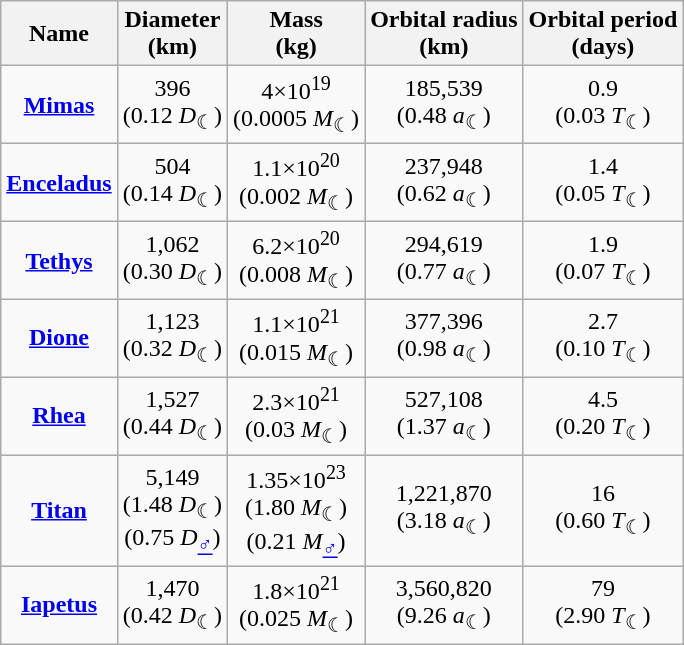<table class="wikitable sortable" style="clear:left;text-align:center;">
<tr>
<th>Name<br></th>
<th data-sort-type="number">Diameter<br>(km)</th>
<th data-sort-type="number">Mass<br>(kg)</th>
<th data-sort-type="number">Orbital radius<br>(km)</th>
<th data-sort-type="number">Orbital period<br>(days)</th>
</tr>
<tr>
<td><strong><a href='#'>Mimas</a></strong></td>
<td>396<br>(0.12 <em>D</em><sub>☾</sub>)</td>
<td data-sort-value=4.0E19>4×10<sup>19</sup><br>(0.0005 <em>M</em><sub>☾</sub>)</td>
<td>185,539<br>(0.48 <em>a</em><sub>☾</sub>)</td>
<td>0.9<br>(0.03 <em>T</em><sub>☾</sub>)</td>
</tr>
<tr>
<td><strong><a href='#'>Enceladus</a></strong></td>
<td>504<br>(0.14 <em>D</em><sub>☾</sub>)</td>
<td data-sort-value=1.1E20>1.1×10<sup>20</sup><br>(0.002 <em>M</em><sub>☾</sub>)</td>
<td>237,948<br>(0.62 <em>a</em><sub>☾</sub>)</td>
<td>1.4<br>(0.05 <em>T</em><sub>☾</sub>)</td>
</tr>
<tr>
<td><strong><a href='#'>Tethys</a></strong></td>
<td>1,062<br>(0.30 <em>D</em><sub>☾</sub>)</td>
<td data-sort-value=6.2E20>6.2×10<sup>20</sup><br>(0.008 <em>M</em><sub>☾</sub>)</td>
<td>294,619<br>(0.77 <em>a</em><sub>☾</sub>)</td>
<td>1.9<br>(0.07 <em>T</em><sub>☾</sub>)</td>
</tr>
<tr>
<td><strong><a href='#'>Dione</a></strong></td>
<td>1,123<br>(0.32 <em>D</em><sub>☾</sub>)</td>
<td data-sort-value=1.1E21>1.1×10<sup>21</sup><br>(0.015 <em>M</em><sub>☾</sub>)</td>
<td>377,396<br>(0.98 <em>a</em><sub>☾</sub>)</td>
<td>2.7<br>(0.10 <em>T</em><sub>☾</sub>)</td>
</tr>
<tr>
<td><strong><a href='#'>Rhea</a></strong></td>
<td>1,527<br>(0.44 <em>D</em><sub>☾</sub>)</td>
<td data-sort-value=2.3E21>2.3×10<sup>21</sup><br>(0.03 <em>M</em><sub>☾</sub>)</td>
<td>527,108<br>(1.37 <em>a</em><sub>☾</sub>)</td>
<td>4.5<br>(0.20 <em>T</em><sub>☾</sub>)</td>
</tr>
<tr>
<td><strong><a href='#'>Titan</a></strong></td>
<td>5,149<br>(1.48 <em>D</em><sub>☾</sub>)<br>(0.75 <em>D</em><sub><a href='#'>♂</a></sub>)</td>
<td data-sort-value=1.35E23>1.35×10<sup>23</sup><br>(1.80 <em>M</em><sub>☾</sub>)<br>(0.21 <em>M</em><sub><a href='#'>♂</a></sub>)</td>
<td>1,221,870<br>(3.18 <em>a</em><sub>☾</sub>)</td>
<td>16<br>(0.60 <em>T</em><sub>☾</sub>)</td>
</tr>
<tr>
<td><strong><a href='#'>Iapetus</a></strong></td>
<td>1,470<br>(0.42 <em>D</em><sub>☾</sub>)</td>
<td data-sort-value=1.8E21>1.8×10<sup>21</sup><br>(0.025 <em>M</em><sub>☾</sub>)</td>
<td>3,560,820<br>(9.26 <em>a</em><sub>☾</sub>)</td>
<td>79<br>(2.90 <em>T</em><sub>☾</sub>)</td>
</tr>
</table>
